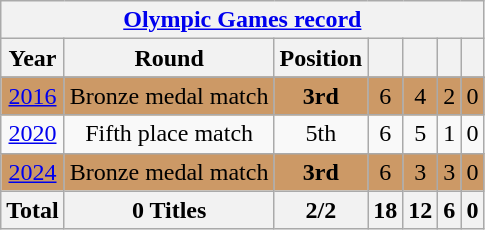<table class="wikitable" style="text-align: center;">
<tr>
<th colspan=7><a href='#'>Olympic Games record</a></th>
</tr>
<tr>
<th>Year</th>
<th>Round</th>
<th>Position</th>
<th></th>
<th></th>
<th></th>
<th></th>
</tr>
<tr>
</tr>
<tr bgcolor=cc9966>
<td> <a href='#'>2016</a></td>
<td>Bronze medal match</td>
<td><strong>3rd</strong></td>
<td>6</td>
<td>4</td>
<td>2</td>
<td>0</td>
</tr>
<tr>
<td> <a href='#'>2020</a></td>
<td>Fifth place match</td>
<td>5th</td>
<td>6</td>
<td>5</td>
<td>1</td>
<td>0</td>
</tr>
<tr bgcolor=cc9966>
<td> <a href='#'>2024</a></td>
<td>Bronze medal match</td>
<td><strong>3rd</strong></td>
<td>6</td>
<td>3</td>
<td>3</td>
<td>0</td>
</tr>
<tr>
<th>Total</th>
<th>0 Titles</th>
<th>2/2</th>
<th>18</th>
<th>12</th>
<th>6</th>
<th>0</th>
</tr>
</table>
